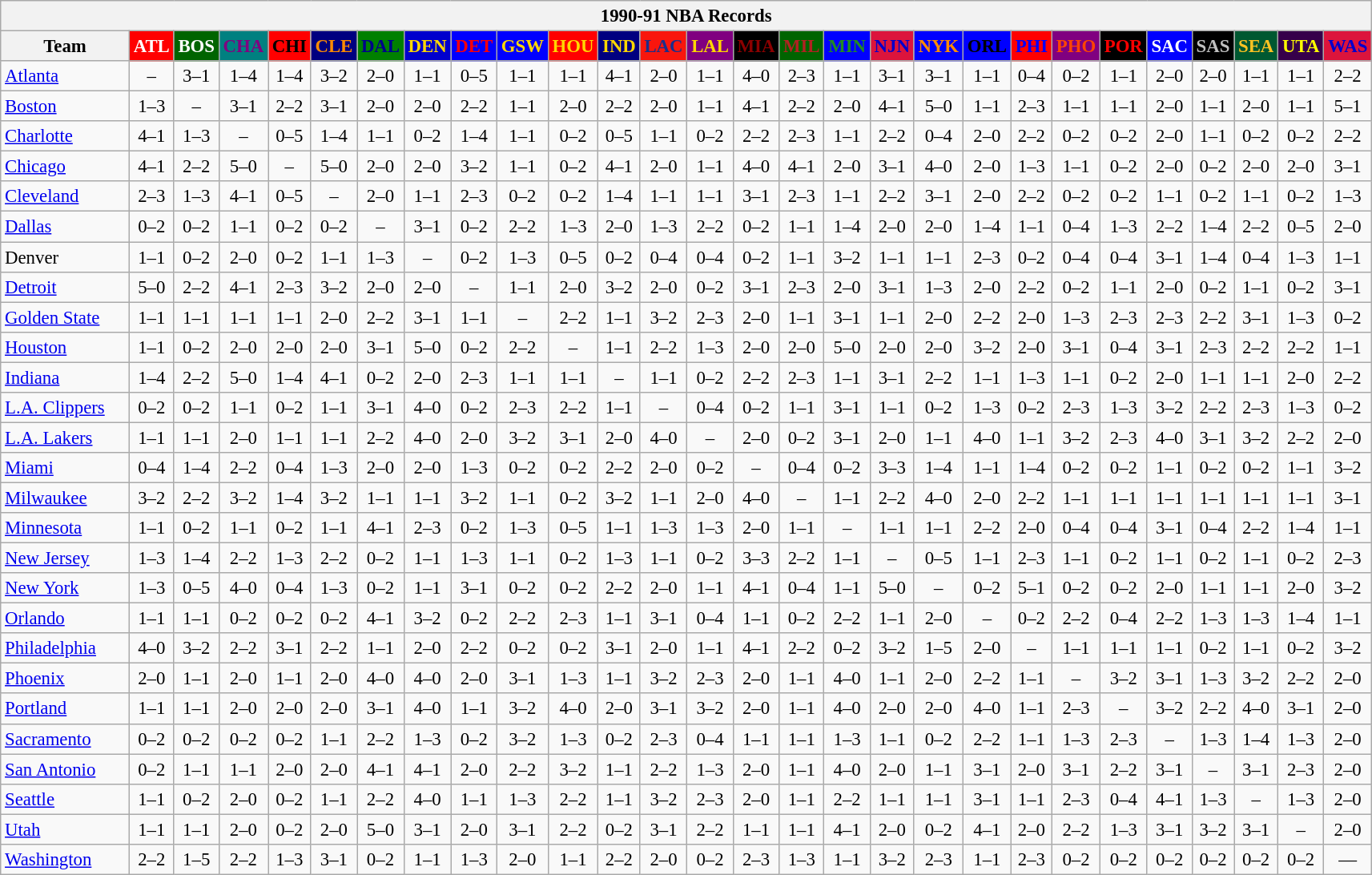<table class="wikitable" style="font-size:95%; text-align:center;">
<tr>
<th colspan=28>1990-91 NBA Records</th>
</tr>
<tr>
<th width=100>Team</th>
<th style="background:#FF0000;color:#FFFFFF;width=35">ATL</th>
<th style="background:#006400;color:#FFFFFF;width=35">BOS</th>
<th style="background:#008080;color:#800080;width=35">CHA</th>
<th style="background:#FF0000;color:#000000;width=35">CHI</th>
<th style="background:#000080;color:#FF8C00;width=35">CLE</th>
<th style="background:#008000;color:#00008B;width=35">DAL</th>
<th style="background:#0000CD;color:#FFD700;width=35">DEN</th>
<th style="background:#0000FF;color:#FF0000;width=35">DET</th>
<th style="background:#0000FF;color:#FFD700;width=35">GSW</th>
<th style="background:#FF0000;color:#FFD700;width=35">HOU</th>
<th style="background:#000080;color:#FFD700;width=35">IND</th>
<th style="background:#F9160D;color:#1A2E8B;width=35">LAC</th>
<th style="background:#800080;color:#FFD700;width=35">LAL</th>
<th style="background:#000000;color:#8B0000;width=35">MIA</th>
<th style="background:#006400;color:#B22222;width=35">MIL</th>
<th style="background:#0000FF;color:#228B22;width=35">MIN</th>
<th style="background:#DC143C;color:#0000CD;width=35">NJN</th>
<th style="background:#0000FF;color:#FF8C00;width=35">NYK</th>
<th style="background:#0000FF;color:#000000;width=35">ORL</th>
<th style="background:#FF0000;color:#0000FF;width=35">PHI</th>
<th style="background:#800080;color:#FF4500;width=35">PHO</th>
<th style="background:#000000;color:#FF0000;width=35">POR</th>
<th style="background:#0000FF;color:#FFFFFF;width=35">SAC</th>
<th style="background:#000000;color:#C0C0C0;width=35">SAS</th>
<th style="background:#005831;color:#FFC322;width=35">SEA</th>
<th style="background:#36004A;color:#FFFF00;width=35">UTA</th>
<th style="background:#DC143C;color:#0000CD;width=35">WAS</th>
</tr>
<tr>
<td style="text-align:left;"><a href='#'>Atlanta</a></td>
<td>–</td>
<td>3–1</td>
<td>1–4</td>
<td>1–4</td>
<td>3–2</td>
<td>2–0</td>
<td>1–1</td>
<td>0–5</td>
<td>1–1</td>
<td>1–1</td>
<td>4–1</td>
<td>2–0</td>
<td>1–1</td>
<td>4–0</td>
<td>2–3</td>
<td>1–1</td>
<td>3–1</td>
<td>3–1</td>
<td>1–1</td>
<td>0–4</td>
<td>0–2</td>
<td>1–1</td>
<td>2–0</td>
<td>2–0</td>
<td>1–1</td>
<td>1–1</td>
<td>2–2</td>
</tr>
<tr>
<td style="text-align:left;"><a href='#'>Boston</a></td>
<td>1–3</td>
<td>–</td>
<td>3–1</td>
<td>2–2</td>
<td>3–1</td>
<td>2–0</td>
<td>2–0</td>
<td>2–2</td>
<td>1–1</td>
<td>2–0</td>
<td>2–2</td>
<td>2–0</td>
<td>1–1</td>
<td>4–1</td>
<td>2–2</td>
<td>2–0</td>
<td>4–1</td>
<td>5–0</td>
<td>1–1</td>
<td>2–3</td>
<td>1–1</td>
<td>1–1</td>
<td>2–0</td>
<td>1–1</td>
<td>2–0</td>
<td>1–1</td>
<td>5–1</td>
</tr>
<tr>
<td style="text-align:left;"><a href='#'>Charlotte</a></td>
<td>4–1</td>
<td>1–3</td>
<td>–</td>
<td>0–5</td>
<td>1–4</td>
<td>1–1</td>
<td>0–2</td>
<td>1–4</td>
<td>1–1</td>
<td>0–2</td>
<td>0–5</td>
<td>1–1</td>
<td>0–2</td>
<td>2–2</td>
<td>2–3</td>
<td>1–1</td>
<td>2–2</td>
<td>0–4</td>
<td>2–0</td>
<td>2–2</td>
<td>0–2</td>
<td>0–2</td>
<td>2–0</td>
<td>1–1</td>
<td>0–2</td>
<td>0–2</td>
<td>2–2</td>
</tr>
<tr>
<td style="text-align:left;"><a href='#'>Chicago</a></td>
<td>4–1</td>
<td>2–2</td>
<td>5–0</td>
<td>–</td>
<td>5–0</td>
<td>2–0</td>
<td>2–0</td>
<td>3–2</td>
<td>1–1</td>
<td>0–2</td>
<td>4–1</td>
<td>2–0</td>
<td>1–1</td>
<td>4–0</td>
<td>4–1</td>
<td>2–0</td>
<td>3–1</td>
<td>4–0</td>
<td>2–0</td>
<td>1–3</td>
<td>1–1</td>
<td>0–2</td>
<td>2–0</td>
<td>0–2</td>
<td>2–0</td>
<td>2–0</td>
<td>3–1</td>
</tr>
<tr>
<td style="text-align:left;"><a href='#'>Cleveland</a></td>
<td>2–3</td>
<td>1–3</td>
<td>4–1</td>
<td>0–5</td>
<td>–</td>
<td>2–0</td>
<td>1–1</td>
<td>2–3</td>
<td>0–2</td>
<td>0–2</td>
<td>1–4</td>
<td>1–1</td>
<td>1–1</td>
<td>3–1</td>
<td>2–3</td>
<td>1–1</td>
<td>2–2</td>
<td>3–1</td>
<td>2–0</td>
<td>2–2</td>
<td>0–2</td>
<td>0–2</td>
<td>1–1</td>
<td>0–2</td>
<td>1–1</td>
<td>0–2</td>
<td>1–3</td>
</tr>
<tr>
<td style="text-align:left;"><a href='#'>Dallas</a></td>
<td>0–2</td>
<td>0–2</td>
<td>1–1</td>
<td>0–2</td>
<td>0–2</td>
<td>–</td>
<td>3–1</td>
<td>0–2</td>
<td>2–2</td>
<td>1–3</td>
<td>2–0</td>
<td>1–3</td>
<td>2–2</td>
<td>0–2</td>
<td>1–1</td>
<td>1–4</td>
<td>2–0</td>
<td>2–0</td>
<td>1–4</td>
<td>1–1</td>
<td>0–4</td>
<td>1–3</td>
<td>2–2</td>
<td>1–4</td>
<td>2–2</td>
<td>0–5</td>
<td>2–0</td>
</tr>
<tr>
<td style="text-align:left;">Denver</td>
<td>1–1</td>
<td>0–2</td>
<td>2–0</td>
<td>0–2</td>
<td>1–1</td>
<td>1–3</td>
<td>–</td>
<td>0–2</td>
<td>1–3</td>
<td>0–5</td>
<td>0–2</td>
<td>0–4</td>
<td>0–4</td>
<td>0–2</td>
<td>1–1</td>
<td>3–2</td>
<td>1–1</td>
<td>1–1</td>
<td>2–3</td>
<td>0–2</td>
<td>0–4</td>
<td>0–4</td>
<td>3–1</td>
<td>1–4</td>
<td>0–4</td>
<td>1–3</td>
<td>1–1</td>
</tr>
<tr>
<td style="text-align:left;"><a href='#'>Detroit</a></td>
<td>5–0</td>
<td>2–2</td>
<td>4–1</td>
<td>2–3</td>
<td>3–2</td>
<td>2–0</td>
<td>2–0</td>
<td>–</td>
<td>1–1</td>
<td>2–0</td>
<td>3–2</td>
<td>2–0</td>
<td>0–2</td>
<td>3–1</td>
<td>2–3</td>
<td>2–0</td>
<td>3–1</td>
<td>1–3</td>
<td>2–0</td>
<td>2–2</td>
<td>0–2</td>
<td>1–1</td>
<td>2–0</td>
<td>0–2</td>
<td>1–1</td>
<td>0–2</td>
<td>3–1</td>
</tr>
<tr>
<td style="text-align:left;"><a href='#'>Golden State</a></td>
<td>1–1</td>
<td>1–1</td>
<td>1–1</td>
<td>1–1</td>
<td>2–0</td>
<td>2–2</td>
<td>3–1</td>
<td>1–1</td>
<td>–</td>
<td>2–2</td>
<td>1–1</td>
<td>3–2</td>
<td>2–3</td>
<td>2–0</td>
<td>1–1</td>
<td>3–1</td>
<td>1–1</td>
<td>2–0</td>
<td>2–2</td>
<td>2–0</td>
<td>1–3</td>
<td>2–3</td>
<td>2–3</td>
<td>2–2</td>
<td>3–1</td>
<td>1–3</td>
<td>0–2</td>
</tr>
<tr>
<td style="text-align:left;"><a href='#'>Houston</a></td>
<td>1–1</td>
<td>0–2</td>
<td>2–0</td>
<td>2–0</td>
<td>2–0</td>
<td>3–1</td>
<td>5–0</td>
<td>0–2</td>
<td>2–2</td>
<td>–</td>
<td>1–1</td>
<td>2–2</td>
<td>1–3</td>
<td>2–0</td>
<td>2–0</td>
<td>5–0</td>
<td>2–0</td>
<td>2–0</td>
<td>3–2</td>
<td>2–0</td>
<td>3–1</td>
<td>0–4</td>
<td>3–1</td>
<td>2–3</td>
<td>2–2</td>
<td>2–2</td>
<td>1–1</td>
</tr>
<tr>
<td style="text-align:left;"><a href='#'>Indiana</a></td>
<td>1–4</td>
<td>2–2</td>
<td>5–0</td>
<td>1–4</td>
<td>4–1</td>
<td>0–2</td>
<td>2–0</td>
<td>2–3</td>
<td>1–1</td>
<td>1–1</td>
<td>–</td>
<td>1–1</td>
<td>0–2</td>
<td>2–2</td>
<td>2–3</td>
<td>1–1</td>
<td>3–1</td>
<td>2–2</td>
<td>1–1</td>
<td>1–3</td>
<td>1–1</td>
<td>0–2</td>
<td>2–0</td>
<td>1–1</td>
<td>1–1</td>
<td>2–0</td>
<td>2–2</td>
</tr>
<tr>
<td style="text-align:left;"><a href='#'>L.A. Clippers</a></td>
<td>0–2</td>
<td>0–2</td>
<td>1–1</td>
<td>0–2</td>
<td>1–1</td>
<td>3–1</td>
<td>4–0</td>
<td>0–2</td>
<td>2–3</td>
<td>2–2</td>
<td>1–1</td>
<td>–</td>
<td>0–4</td>
<td>0–2</td>
<td>1–1</td>
<td>3–1</td>
<td>1–1</td>
<td>0–2</td>
<td>1–3</td>
<td>0–2</td>
<td>2–3</td>
<td>1–3</td>
<td>3–2</td>
<td>2–2</td>
<td>2–3</td>
<td>1–3</td>
<td>0–2</td>
</tr>
<tr>
<td style="text-align:left;"><a href='#'>L.A. Lakers</a></td>
<td>1–1</td>
<td>1–1</td>
<td>2–0</td>
<td>1–1</td>
<td>1–1</td>
<td>2–2</td>
<td>4–0</td>
<td>2–0</td>
<td>3–2</td>
<td>3–1</td>
<td>2–0</td>
<td>4–0</td>
<td>–</td>
<td>2–0</td>
<td>0–2</td>
<td>3–1</td>
<td>2–0</td>
<td>1–1</td>
<td>4–0</td>
<td>1–1</td>
<td>3–2</td>
<td>2–3</td>
<td>4–0</td>
<td>3–1</td>
<td>3–2</td>
<td>2–2</td>
<td>2–0</td>
</tr>
<tr>
<td style="text-align:left;"><a href='#'>Miami</a></td>
<td>0–4</td>
<td>1–4</td>
<td>2–2</td>
<td>0–4</td>
<td>1–3</td>
<td>2–0</td>
<td>2–0</td>
<td>1–3</td>
<td>0–2</td>
<td>0–2</td>
<td>2–2</td>
<td>2–0</td>
<td>0–2</td>
<td>–</td>
<td>0–4</td>
<td>0–2</td>
<td>3–3</td>
<td>1–4</td>
<td>1–1</td>
<td>1–4</td>
<td>0–2</td>
<td>0–2</td>
<td>1–1</td>
<td>0–2</td>
<td>0–2</td>
<td>1–1</td>
<td>3–2</td>
</tr>
<tr>
<td style="text-align:left;"><a href='#'>Milwaukee</a></td>
<td>3–2</td>
<td>2–2</td>
<td>3–2</td>
<td>1–4</td>
<td>3–2</td>
<td>1–1</td>
<td>1–1</td>
<td>3–2</td>
<td>1–1</td>
<td>0–2</td>
<td>3–2</td>
<td>1–1</td>
<td>2–0</td>
<td>4–0</td>
<td>–</td>
<td>1–1</td>
<td>2–2</td>
<td>4–0</td>
<td>2–0</td>
<td>2–2</td>
<td>1–1</td>
<td>1–1</td>
<td>1–1</td>
<td>1–1</td>
<td>1–1</td>
<td>1–1</td>
<td>3–1</td>
</tr>
<tr>
<td style="text-align:left;"><a href='#'>Minnesota</a></td>
<td>1–1</td>
<td>0–2</td>
<td>1–1</td>
<td>0–2</td>
<td>1–1</td>
<td>4–1</td>
<td>2–3</td>
<td>0–2</td>
<td>1–3</td>
<td>0–5</td>
<td>1–1</td>
<td>1–3</td>
<td>1–3</td>
<td>2–0</td>
<td>1–1</td>
<td>–</td>
<td>1–1</td>
<td>1–1</td>
<td>2–2</td>
<td>2–0</td>
<td>0–4</td>
<td>0–4</td>
<td>3–1</td>
<td>0–4</td>
<td>2–2</td>
<td>1–4</td>
<td>1–1</td>
</tr>
<tr>
<td style="text-align:left;"><a href='#'>New Jersey</a></td>
<td>1–3</td>
<td>1–4</td>
<td>2–2</td>
<td>1–3</td>
<td>2–2</td>
<td>0–2</td>
<td>1–1</td>
<td>1–3</td>
<td>1–1</td>
<td>0–2</td>
<td>1–3</td>
<td>1–1</td>
<td>0–2</td>
<td>3–3</td>
<td>2–2</td>
<td>1–1</td>
<td>–</td>
<td>0–5</td>
<td>1–1</td>
<td>2–3</td>
<td>1–1</td>
<td>0–2</td>
<td>1–1</td>
<td>0–2</td>
<td>1–1</td>
<td>0–2</td>
<td>2–3</td>
</tr>
<tr>
<td style="text-align:left;"><a href='#'>New York</a></td>
<td>1–3</td>
<td>0–5</td>
<td>4–0</td>
<td>0–4</td>
<td>1–3</td>
<td>0–2</td>
<td>1–1</td>
<td>3–1</td>
<td>0–2</td>
<td>0–2</td>
<td>2–2</td>
<td>2–0</td>
<td>1–1</td>
<td>4–1</td>
<td>0–4</td>
<td>1–1</td>
<td>5–0</td>
<td>–</td>
<td>0–2</td>
<td>5–1</td>
<td>0–2</td>
<td>0–2</td>
<td>2–0</td>
<td>1–1</td>
<td>1–1</td>
<td>2–0</td>
<td>3–2</td>
</tr>
<tr>
<td style="text-align:left;"><a href='#'>Orlando</a></td>
<td>1–1</td>
<td>1–1</td>
<td>0–2</td>
<td>0–2</td>
<td>0–2</td>
<td>4–1</td>
<td>3–2</td>
<td>0–2</td>
<td>2–2</td>
<td>2–3</td>
<td>1–1</td>
<td>3–1</td>
<td>0–4</td>
<td>1–1</td>
<td>0–2</td>
<td>2–2</td>
<td>1–1</td>
<td>2–0</td>
<td>–</td>
<td>0–2</td>
<td>2–2</td>
<td>0–4</td>
<td>2–2</td>
<td>1–3</td>
<td>1–3</td>
<td>1–4</td>
<td>1–1</td>
</tr>
<tr>
<td style="text-align:left;"><a href='#'>Philadelphia</a></td>
<td>4–0</td>
<td>3–2</td>
<td>2–2</td>
<td>3–1</td>
<td>2–2</td>
<td>1–1</td>
<td>2–0</td>
<td>2–2</td>
<td>0–2</td>
<td>0–2</td>
<td>3–1</td>
<td>2–0</td>
<td>1–1</td>
<td>4–1</td>
<td>2–2</td>
<td>0–2</td>
<td>3–2</td>
<td>1–5</td>
<td>2–0</td>
<td>–</td>
<td>1–1</td>
<td>1–1</td>
<td>1–1</td>
<td>0–2</td>
<td>1–1</td>
<td>0–2</td>
<td>3–2</td>
</tr>
<tr>
<td style="text-align:left;"><a href='#'>Phoenix</a></td>
<td>2–0</td>
<td>1–1</td>
<td>2–0</td>
<td>1–1</td>
<td>2–0</td>
<td>4–0</td>
<td>4–0</td>
<td>2–0</td>
<td>3–1</td>
<td>1–3</td>
<td>1–1</td>
<td>3–2</td>
<td>2–3</td>
<td>2–0</td>
<td>1–1</td>
<td>4–0</td>
<td>1–1</td>
<td>2–0</td>
<td>2–2</td>
<td>1–1</td>
<td>–</td>
<td>3–2</td>
<td>3–1</td>
<td>1–3</td>
<td>3–2</td>
<td>2–2</td>
<td>2–0</td>
</tr>
<tr>
<td style="text-align:left;"><a href='#'>Portland</a></td>
<td>1–1</td>
<td>1–1</td>
<td>2–0</td>
<td>2–0</td>
<td>2–0</td>
<td>3–1</td>
<td>4–0</td>
<td>1–1</td>
<td>3–2</td>
<td>4–0</td>
<td>2–0</td>
<td>3–1</td>
<td>3–2</td>
<td>2–0</td>
<td>1–1</td>
<td>4–0</td>
<td>2–0</td>
<td>2–0</td>
<td>4–0</td>
<td>1–1</td>
<td>2–3</td>
<td>–</td>
<td>3–2</td>
<td>2–2</td>
<td>4–0</td>
<td>3–1</td>
<td>2–0</td>
</tr>
<tr>
<td style="text-align:left;"><a href='#'>Sacramento</a></td>
<td>0–2</td>
<td>0–2</td>
<td>0–2</td>
<td>0–2</td>
<td>1–1</td>
<td>2–2</td>
<td>1–3</td>
<td>0–2</td>
<td>3–2</td>
<td>1–3</td>
<td>0–2</td>
<td>2–3</td>
<td>0–4</td>
<td>1–1</td>
<td>1–1</td>
<td>1–3</td>
<td>1–1</td>
<td>0–2</td>
<td>2–2</td>
<td>1–1</td>
<td>1–3</td>
<td>2–3</td>
<td>–</td>
<td>1–3</td>
<td>1–4</td>
<td>1–3</td>
<td>2–0</td>
</tr>
<tr>
<td style="text-align:left;"><a href='#'>San Antonio</a></td>
<td>0–2</td>
<td>1–1</td>
<td>1–1</td>
<td>2–0</td>
<td>2–0</td>
<td>4–1</td>
<td>4–1</td>
<td>2–0</td>
<td>2–2</td>
<td>3–2</td>
<td>1–1</td>
<td>2–2</td>
<td>1–3</td>
<td>2–0</td>
<td>1–1</td>
<td>4–0</td>
<td>2–0</td>
<td>1–1</td>
<td>3–1</td>
<td>2–0</td>
<td>3–1</td>
<td>2–2</td>
<td>3–1</td>
<td>–</td>
<td>3–1</td>
<td>2–3</td>
<td>2–0</td>
</tr>
<tr>
<td style="text-align:left;"><a href='#'>Seattle</a></td>
<td>1–1</td>
<td>0–2</td>
<td>2–0</td>
<td>0–2</td>
<td>1–1</td>
<td>2–2</td>
<td>4–0</td>
<td>1–1</td>
<td>1–3</td>
<td>2–2</td>
<td>1–1</td>
<td>3–2</td>
<td>2–3</td>
<td>2–0</td>
<td>1–1</td>
<td>2–2</td>
<td>1–1</td>
<td>1–1</td>
<td>3–1</td>
<td>1–1</td>
<td>2–3</td>
<td>0–4</td>
<td>4–1</td>
<td>1–3</td>
<td>–</td>
<td>1–3</td>
<td>2–0</td>
</tr>
<tr>
<td style="text-align:left;"><a href='#'>Utah</a></td>
<td>1–1</td>
<td>1–1</td>
<td>2–0</td>
<td>0–2</td>
<td>2–0</td>
<td>5–0</td>
<td>3–1</td>
<td>2–0</td>
<td>3–1</td>
<td>2–2</td>
<td>0–2</td>
<td>3–1</td>
<td>2–2</td>
<td>1–1</td>
<td>1–1</td>
<td>4–1</td>
<td>2–0</td>
<td>0–2</td>
<td>4–1</td>
<td>2–0</td>
<td>2–2</td>
<td>1–3</td>
<td>3–1</td>
<td>3–2</td>
<td>3–1</td>
<td>–</td>
<td>2–0</td>
</tr>
<tr>
<td style="text-align:left;"><a href='#'>Washington</a></td>
<td>2–2</td>
<td>1–5</td>
<td>2–2</td>
<td>1–3</td>
<td>3–1</td>
<td>0–2</td>
<td>1–1</td>
<td>1–3</td>
<td>2–0</td>
<td>1–1</td>
<td>2–2</td>
<td>2–0</td>
<td>0–2</td>
<td>2–3</td>
<td>1–3</td>
<td>1–1</td>
<td>3–2</td>
<td>2–3</td>
<td>1–1</td>
<td>2–3</td>
<td>0–2</td>
<td>0–2</td>
<td>0–2</td>
<td>0–2</td>
<td>0–2</td>
<td>0–2</td>
<td>—</td>
</tr>
</table>
